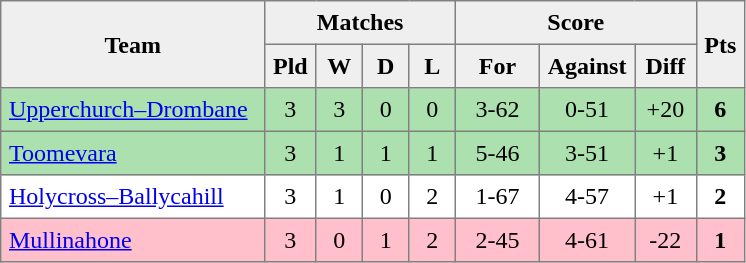<table style=border-collapse:collapse border=1 cellspacing=0 cellpadding=5>
<tr align=center bgcolor=#efefef>
<th rowspan=2 width=165>Team</th>
<th colspan=4>Matches</th>
<th colspan=3>Score</th>
<th rowspan=2width=20>Pts</th>
</tr>
<tr align=center bgcolor=#efefef>
<th width=20>Pld</th>
<th width=20>W</th>
<th width=20>D</th>
<th width=20>L</th>
<th width=45>For</th>
<th width=45>Against</th>
<th width=30>Diff</th>
</tr>
<tr align=center style="background:#ACE1AF;">
<td style="text-align:left;"> <a href='#'>Upperchurch–Drombane</a></td>
<td>3</td>
<td>3</td>
<td>0</td>
<td>0</td>
<td>3-62</td>
<td>0-51</td>
<td>+20</td>
<td><strong>6</strong></td>
</tr>
<tr align=center style="background:#ACE1AF;">
<td style="text-align:left;"> <a href='#'>Toomevara</a></td>
<td>3</td>
<td>1</td>
<td>1</td>
<td>1</td>
<td>5-46</td>
<td>3-51</td>
<td>+1</td>
<td><strong>3</strong></td>
</tr>
<tr align=center>
<td style="text-align:left;"> <a href='#'>Holycross–Ballycahill</a></td>
<td>3</td>
<td>1</td>
<td>0</td>
<td>2</td>
<td>1-67</td>
<td>4-57</td>
<td>+1</td>
<td><strong>2</strong></td>
</tr>
<tr align=center style="background:#FFC0CB;">
<td style="text-align:left;"> <a href='#'>Mullinahone</a></td>
<td>3</td>
<td>0</td>
<td>1</td>
<td>2</td>
<td>2-45</td>
<td>4-61</td>
<td>-22</td>
<td><strong>1</strong></td>
</tr>
</table>
